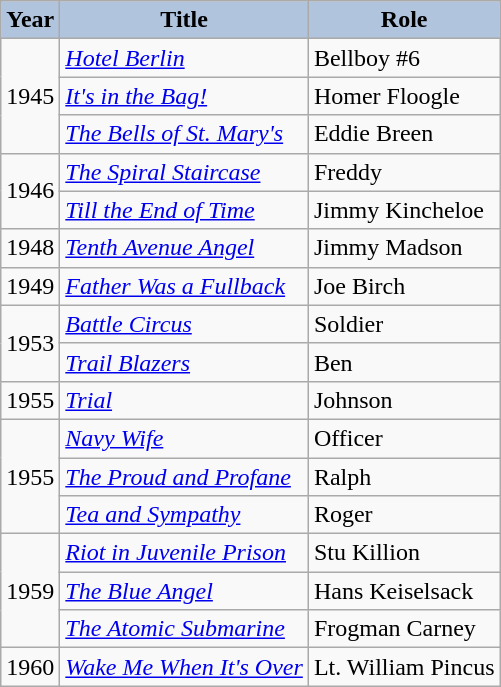<table class="wikitable">
<tr>
<th style="background:#B0C4DE;">Year</th>
<th style="background:#B0C4DE;">Title</th>
<th style="background:#B0C4DE;">Role</th>
</tr>
<tr>
<td rowspan=3>1945</td>
<td><em><a href='#'>Hotel Berlin</a></em></td>
<td>Bellboy #6</td>
</tr>
<tr>
<td><em><a href='#'>It's in the Bag!</a></em></td>
<td>Homer Floogle</td>
</tr>
<tr>
<td><em><a href='#'>The Bells of St. Mary's</a></em></td>
<td>Eddie Breen</td>
</tr>
<tr>
<td rowspan=2>1946</td>
<td><em><a href='#'>The Spiral Staircase</a></em></td>
<td>Freddy</td>
</tr>
<tr>
<td><em><a href='#'>Till the End of Time</a></em></td>
<td>Jimmy Kincheloe</td>
</tr>
<tr>
<td>1948</td>
<td><em><a href='#'>Tenth Avenue Angel</a></em></td>
<td>Jimmy Madson</td>
</tr>
<tr>
<td>1949</td>
<td><em><a href='#'>Father Was a Fullback</a></em></td>
<td>Joe Birch</td>
</tr>
<tr>
<td rowspan=2>1953</td>
<td><em><a href='#'>Battle Circus</a></em></td>
<td>Soldier</td>
</tr>
<tr>
<td><em><a href='#'>Trail Blazers</a></em></td>
<td>Ben</td>
</tr>
<tr>
<td>1955</td>
<td><em><a href='#'>Trial</a></em></td>
<td>Johnson</td>
</tr>
<tr>
<td rowspan=3>1955</td>
<td><em><a href='#'>Navy Wife</a></em></td>
<td>Officer</td>
</tr>
<tr>
<td><em><a href='#'>The Proud and Profane</a></em></td>
<td>Ralph</td>
</tr>
<tr>
<td><em><a href='#'>Tea and Sympathy</a></em></td>
<td>Roger</td>
</tr>
<tr>
<td rowspan=3>1959</td>
<td><em><a href='#'>Riot in Juvenile Prison</a></em></td>
<td>Stu Killion</td>
</tr>
<tr>
<td><em><a href='#'>The Blue Angel</a></em></td>
<td>Hans Keiselsack</td>
</tr>
<tr>
<td><em><a href='#'>The Atomic Submarine</a></em></td>
<td>Frogman Carney</td>
</tr>
<tr>
<td>1960</td>
<td><em><a href='#'>Wake Me When It's Over</a></em></td>
<td>Lt. William Pincus</td>
</tr>
</table>
